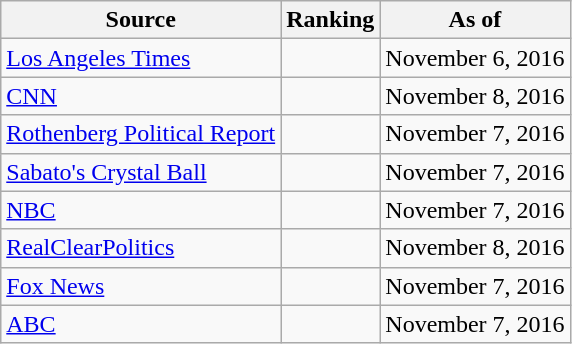<table class="wikitable" style="text-align:center">
<tr>
<th>Source</th>
<th>Ranking</th>
<th>As of</th>
</tr>
<tr>
<td align="left"><a href='#'>Los Angeles Times</a></td>
<td></td>
<td>November 6, 2016</td>
</tr>
<tr>
<td align="left"><a href='#'>CNN</a></td>
<td></td>
<td>November 8, 2016</td>
</tr>
<tr>
<td align=left><a href='#'>Rothenberg Political Report</a></td>
<td></td>
<td>November 7, 2016</td>
</tr>
<tr>
<td align="left"><a href='#'>Sabato's Crystal Ball</a></td>
<td></td>
<td>November 7, 2016</td>
</tr>
<tr>
<td align="left"><a href='#'>NBC</a></td>
<td></td>
<td>November 7, 2016</td>
</tr>
<tr>
<td align="left"><a href='#'>RealClearPolitics</a></td>
<td></td>
<td>November 8, 2016</td>
</tr>
<tr>
<td align="left"><a href='#'>Fox News</a></td>
<td></td>
<td>November 7, 2016</td>
</tr>
<tr>
<td align="left"><a href='#'>ABC</a></td>
<td></td>
<td>November 7, 2016</td>
</tr>
</table>
